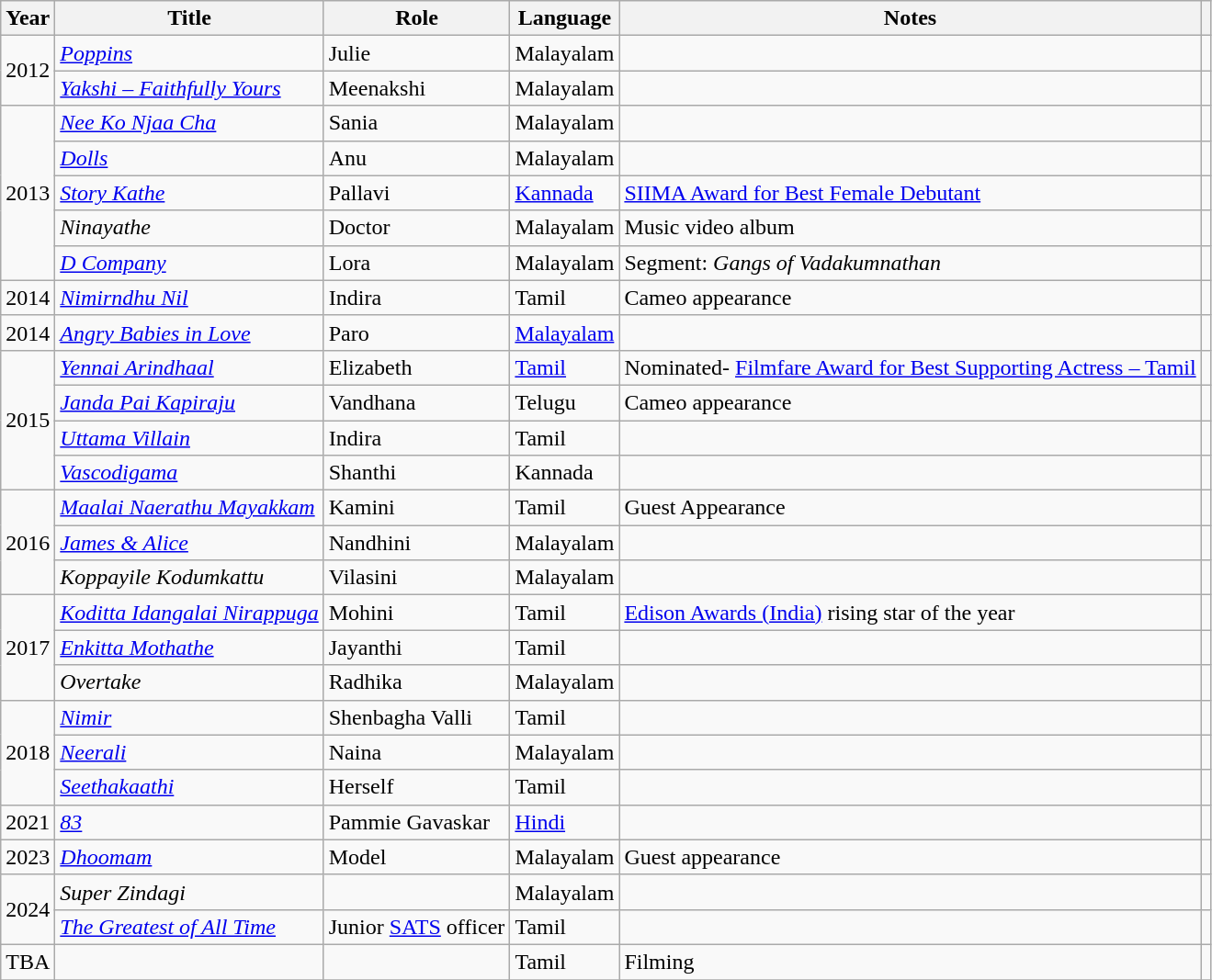<table class="wikitable sortable plainrowheaders">
<tr>
<th>Year</th>
<th>Title</th>
<th>Role</th>
<th>Language</th>
<th class="unsortable">Notes</th>
<th class="unsortable"></th>
</tr>
<tr>
<td rowspan="2">2012</td>
<td><em><a href='#'>Poppins</a></em></td>
<td>Julie</td>
<td>Malayalam</td>
<td></td>
<td></td>
</tr>
<tr>
<td><em><a href='#'>Yakshi&nbsp;– Faithfully Yours</a></em></td>
<td>Meenakshi</td>
<td>Malayalam</td>
<td></td>
<td></td>
</tr>
<tr>
<td rowspan="5">2013</td>
<td><em><a href='#'>Nee Ko Njaa Cha</a></em></td>
<td>Sania</td>
<td>Malayalam</td>
<td></td>
<td></td>
</tr>
<tr>
<td><em><a href='#'>Dolls</a></em></td>
<td>Anu</td>
<td>Malayalam</td>
<td></td>
<td></td>
</tr>
<tr>
<td><em><a href='#'>Story Kathe</a></em></td>
<td>Pallavi</td>
<td><a href='#'>Kannada</a></td>
<td><a href='#'>SIIMA Award for Best Female Debutant</a></td>
<td></td>
</tr>
<tr>
<td><em>Ninayathe</em></td>
<td>Doctor</td>
<td>Malayalam</td>
<td>Music video album</td>
<td></td>
</tr>
<tr>
<td><em><a href='#'>D Company</a></em></td>
<td>Lora</td>
<td>Malayalam</td>
<td>Segment: <em>Gangs of Vadakumnathan</em></td>
<td></td>
</tr>
<tr>
<td>2014</td>
<td><em><a href='#'>Nimirndhu Nil</a></em></td>
<td>Indira</td>
<td>Tamil</td>
<td>Cameo appearance</td>
<td></td>
</tr>
<tr>
<td>2014</td>
<td><em><a href='#'>Angry Babies in Love</a></em></td>
<td>Paro</td>
<td><a href='#'>Malayalam</a></td>
<td></td>
<td></td>
</tr>
<tr>
<td rowspan="4">2015</td>
<td><em><a href='#'>Yennai Arindhaal</a></em></td>
<td>Elizabeth</td>
<td><a href='#'>Tamil</a></td>
<td>Nominated- <a href='#'>Filmfare Award for Best Supporting Actress&nbsp;– Tamil</a></td>
<td></td>
</tr>
<tr>
<td><em><a href='#'>Janda Pai Kapiraju</a></em></td>
<td>Vandhana</td>
<td>Telugu</td>
<td>Cameo appearance</td>
<td></td>
</tr>
<tr>
<td><em><a href='#'>Uttama Villain</a></em></td>
<td>Indira</td>
<td Tamil language>Tamil</td>
<td></td>
<td></td>
</tr>
<tr>
<td><em><a href='#'>Vascodigama</a></em></td>
<td>Shanthi</td>
<td>Kannada</td>
<td></td>
<td></td>
</tr>
<tr>
<td rowspan="3">2016</td>
<td><em><a href='#'>Maalai Naerathu Mayakkam</a></em></td>
<td>Kamini</td>
<td Tamil language>Tamil</td>
<td>Guest Appearance</td>
<td></td>
</tr>
<tr>
<td><em><a href='#'>James & Alice</a></em></td>
<td>Nandhini</td>
<td>Malayalam</td>
<td></td>
<td></td>
</tr>
<tr>
<td><em>Koppayile Kodumkattu</em></td>
<td>Vilasini</td>
<td>Malayalam</td>
<td></td>
<td></td>
</tr>
<tr>
<td rowspan="3">2017</td>
<td><em><a href='#'>Koditta Idangalai Nirappuga</a></em></td>
<td>Mohini</td>
<td Tamil language>Tamil</td>
<td><a href='#'>Edison Awards (India)</a> rising star of the year</td>
<td></td>
</tr>
<tr>
<td><em><a href='#'>Enkitta Mothathe</a></em></td>
<td>Jayanthi</td>
<td Tamil language>Tamil</td>
<td></td>
<td></td>
</tr>
<tr>
<td><em>Overtake</em></td>
<td>Radhika</td>
<td>Malayalam</td>
<td></td>
<td></td>
</tr>
<tr>
<td rowspan="3">2018</td>
<td><em><a href='#'>Nimir</a></em></td>
<td>Shenbagha Valli</td>
<td Tamil language>Tamil</td>
<td></td>
<td></td>
</tr>
<tr>
<td><em><a href='#'>Neerali</a></em></td>
<td>Naina</td>
<td>Malayalam</td>
<td></td>
<td></td>
</tr>
<tr>
<td><em><a href='#'>Seethakaathi</a></em></td>
<td>Herself</td>
<td Tamil language>Tamil</td>
<td></td>
<td></td>
</tr>
<tr>
<td>2021</td>
<td><em><a href='#'>83</a></em></td>
<td>Pammie Gavaskar</td>
<td><a href='#'>Hindi</a></td>
<td></td>
<td></td>
</tr>
<tr>
<td>2023</td>
<td><em><a href='#'>Dhoomam</a></em></td>
<td>Model</td>
<td>Malayalam</td>
<td>Guest appearance</td>
<td></td>
</tr>
<tr>
<td rowspan=2>2024</td>
<td><em>Super Zindagi</em></td>
<td></td>
<td>Malayalam</td>
<td></td>
<td></td>
</tr>
<tr>
<td><em><a href='#'>The Greatest of All Time</a></em></td>
<td>Junior <a href='#'>SATS</a> officer</td>
<td>Tamil</td>
<td></td>
<td></td>
</tr>
<tr>
<td>TBA</td>
<td></td>
<td></td>
<td>Tamil</td>
<td>Filming</td>
<td></td>
</tr>
<tr>
</tr>
</table>
